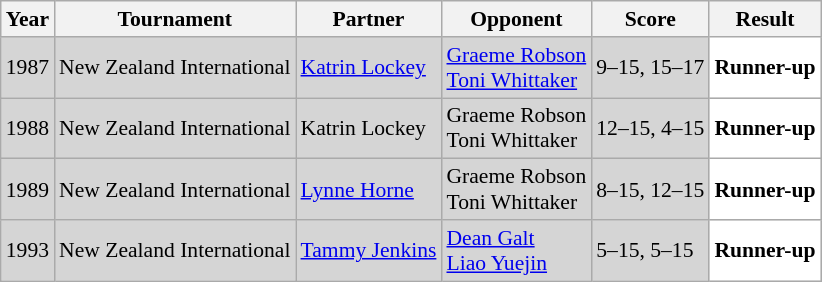<table class="sortable wikitable" style="font-size: 90%;">
<tr>
<th>Year</th>
<th>Tournament</th>
<th>Partner</th>
<th>Opponent</th>
<th>Score</th>
<th>Result</th>
</tr>
<tr style="background:#D5D5D5">
<td align="center">1987</td>
<td align="left">New Zealand International</td>
<td align="left"> <a href='#'>Katrin Lockey</a></td>
<td align="left"> <a href='#'>Graeme Robson</a><br> <a href='#'>Toni Whittaker</a></td>
<td align="left">9–15, 15–17</td>
<td style="text-align:left; background:white"> <strong>Runner-up</strong></td>
</tr>
<tr style="background:#D5D5D5">
<td align="center">1988</td>
<td align="left">New Zealand International</td>
<td align="left"> Katrin Lockey</td>
<td align="left"> Graeme Robson<br> Toni Whittaker</td>
<td align="left">12–15, 4–15</td>
<td style="text-align:left; background:white"> <strong>Runner-up</strong></td>
</tr>
<tr style="background:#D5D5D5">
<td align="center">1989</td>
<td align="left">New Zealand International</td>
<td align="left"> <a href='#'>Lynne Horne</a></td>
<td align="left"> Graeme Robson<br> Toni Whittaker</td>
<td align="left">8–15, 12–15</td>
<td style="text-align:left; background:white"> <strong>Runner-up</strong></td>
</tr>
<tr style="background:#D5D5D5">
<td align="center">1993</td>
<td align="left">New Zealand International</td>
<td align="left"> <a href='#'>Tammy Jenkins</a></td>
<td align="left"> <a href='#'>Dean Galt</a><br> <a href='#'>Liao Yuejin</a></td>
<td align="left">5–15, 5–15</td>
<td style="text-align:left; background:white"> <strong>Runner-up</strong></td>
</tr>
</table>
